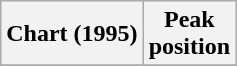<table class="wikitable sortable plainrowheaders" style="text-align:center">
<tr>
<th scope="col">Chart (1995)</th>
<th scope="col">Peak<br>position</th>
</tr>
<tr>
</tr>
</table>
